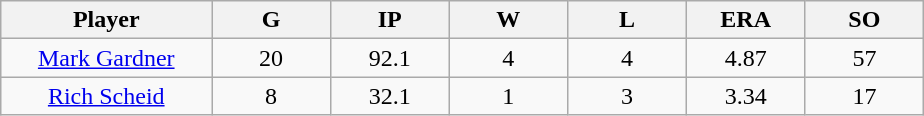<table class="wikitable sortable">
<tr>
<th bgcolor="#DDDDFF" width="16%">Player</th>
<th bgcolor="#DDDDFF" width="9%">G</th>
<th bgcolor="#DDDDFF" width="9%">IP</th>
<th bgcolor="#DDDDFF" width="9%">W</th>
<th bgcolor="#DDDDFF" width="9%">L</th>
<th bgcolor="#DDDDFF" width="9%">ERA</th>
<th bgcolor="#DDDDFF" width="9%">SO</th>
</tr>
<tr align=center>
<td><a href='#'>Mark Gardner</a></td>
<td>20</td>
<td>92.1</td>
<td>4</td>
<td>4</td>
<td>4.87</td>
<td>57</td>
</tr>
<tr align=center>
<td><a href='#'>Rich Scheid</a></td>
<td>8</td>
<td>32.1</td>
<td>1</td>
<td>3</td>
<td>3.34</td>
<td>17</td>
</tr>
</table>
